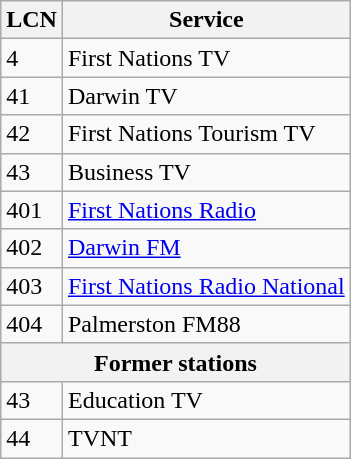<table class="wikitable">
<tr>
<th>LCN</th>
<th>Service</th>
</tr>
<tr>
<td>4</td>
<td>First Nations TV</td>
</tr>
<tr>
<td>41</td>
<td>Darwin TV</td>
</tr>
<tr>
<td>42</td>
<td>First Nations Tourism TV</td>
</tr>
<tr>
<td>43</td>
<td>Business TV</td>
</tr>
<tr>
<td>401</td>
<td><a href='#'>First Nations Radio</a></td>
</tr>
<tr>
<td>402</td>
<td><a href='#'>Darwin FM</a></td>
</tr>
<tr>
<td>403</td>
<td><a href='#'>First Nations Radio National</a></td>
</tr>
<tr>
<td>404</td>
<td>Palmerston FM88</td>
</tr>
<tr>
<th colspan="2">Former stations</th>
</tr>
<tr>
<td>43</td>
<td>Education TV</td>
</tr>
<tr>
<td>44</td>
<td>TVNT</td>
</tr>
</table>
